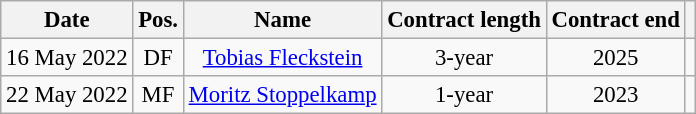<table class="wikitable" style="font-size:95%;text-align:center">
<tr>
<th>Date</th>
<th>Pos.</th>
<th>Name</th>
<th>Contract length</th>
<th>Contract end</th>
<th></th>
</tr>
<tr>
<td>16 May 2022</td>
<td>DF</td>
<td><a href='#'>Tobias Fleckstein</a></td>
<td>3-year</td>
<td>2025</td>
<td></td>
</tr>
<tr>
<td>22 May 2022</td>
<td>MF</td>
<td><a href='#'>Moritz Stoppelkamp</a></td>
<td>1-year</td>
<td>2023</td>
<td></td>
</tr>
</table>
